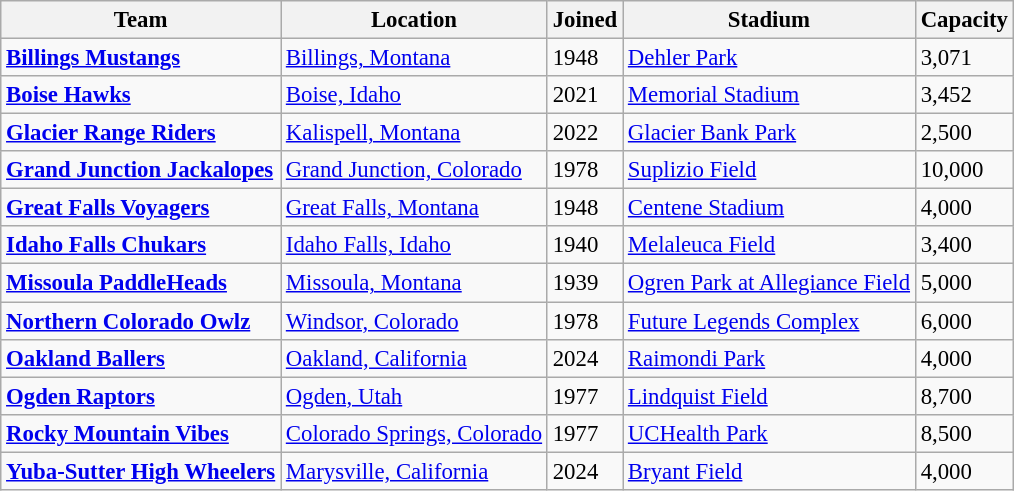<table class="wikitable sortable" style="font-size:95%">
<tr>
<th>Team</th>
<th class="unsortable">Location</th>
<th>Joined</th>
<th class="unsortable">Stadium</th>
<th>Capacity</th>
</tr>
<tr>
<td><strong><a href='#'>Billings Mustangs</a></strong></td>
<td><a href='#'>Billings, Montana</a></td>
<td>1948</td>
<td><a href='#'>Dehler Park</a></td>
<td>3,071</td>
</tr>
<tr>
<td><strong><a href='#'>Boise Hawks</a></strong></td>
<td><a href='#'>Boise, Idaho</a></td>
<td>2021</td>
<td><a href='#'>Memorial Stadium</a></td>
<td>3,452</td>
</tr>
<tr>
<td><strong><a href='#'>Glacier Range Riders</a></strong></td>
<td><a href='#'>Kalispell, Montana</a></td>
<td>2022</td>
<td><a href='#'>Glacier Bank Park</a></td>
<td>2,500</td>
</tr>
<tr>
<td><strong><a href='#'>Grand Junction Jackalopes</a></strong></td>
<td><a href='#'>Grand Junction, Colorado</a></td>
<td>1978</td>
<td><a href='#'>Suplizio Field</a></td>
<td>10,000</td>
</tr>
<tr>
<td><strong><a href='#'>Great Falls Voyagers</a></strong></td>
<td><a href='#'>Great Falls, Montana</a></td>
<td>1948</td>
<td><a href='#'>Centene Stadium</a></td>
<td>4,000</td>
</tr>
<tr>
<td><strong><a href='#'>Idaho Falls Chukars</a></strong></td>
<td><a href='#'>Idaho Falls, Idaho</a></td>
<td>1940</td>
<td><a href='#'>Melaleuca Field</a></td>
<td>3,400</td>
</tr>
<tr>
<td><strong><a href='#'>Missoula PaddleHeads</a></strong></td>
<td><a href='#'>Missoula, Montana</a></td>
<td>1939</td>
<td><a href='#'>Ogren Park at Allegiance Field</a></td>
<td>5,000</td>
</tr>
<tr>
<td><strong><a href='#'>Northern Colorado Owlz</a></strong></td>
<td><a href='#'>Windsor, Colorado</a></td>
<td>1978</td>
<td><a href='#'>Future Legends Complex</a></td>
<td>6,000</td>
</tr>
<tr>
<td><strong><a href='#'>Oakland Ballers</a></strong></td>
<td><a href='#'>Oakland, California</a></td>
<td>2024</td>
<td><a href='#'>Raimondi Park</a></td>
<td>4,000</td>
</tr>
<tr>
<td><strong><a href='#'>Ogden Raptors</a></strong></td>
<td><a href='#'>Ogden, Utah</a></td>
<td>1977</td>
<td><a href='#'>Lindquist Field</a></td>
<td>8,700</td>
</tr>
<tr>
<td><strong><a href='#'>Rocky Mountain Vibes</a></strong></td>
<td><a href='#'>Colorado Springs, Colorado</a></td>
<td>1977</td>
<td><a href='#'>UCHealth Park</a></td>
<td>8,500</td>
</tr>
<tr>
<td><strong><a href='#'>Yuba-Sutter High Wheelers</a></strong></td>
<td><a href='#'>Marysville, California</a></td>
<td>2024</td>
<td><a href='#'>Bryant Field</a></td>
<td>4,000</td>
</tr>
</table>
